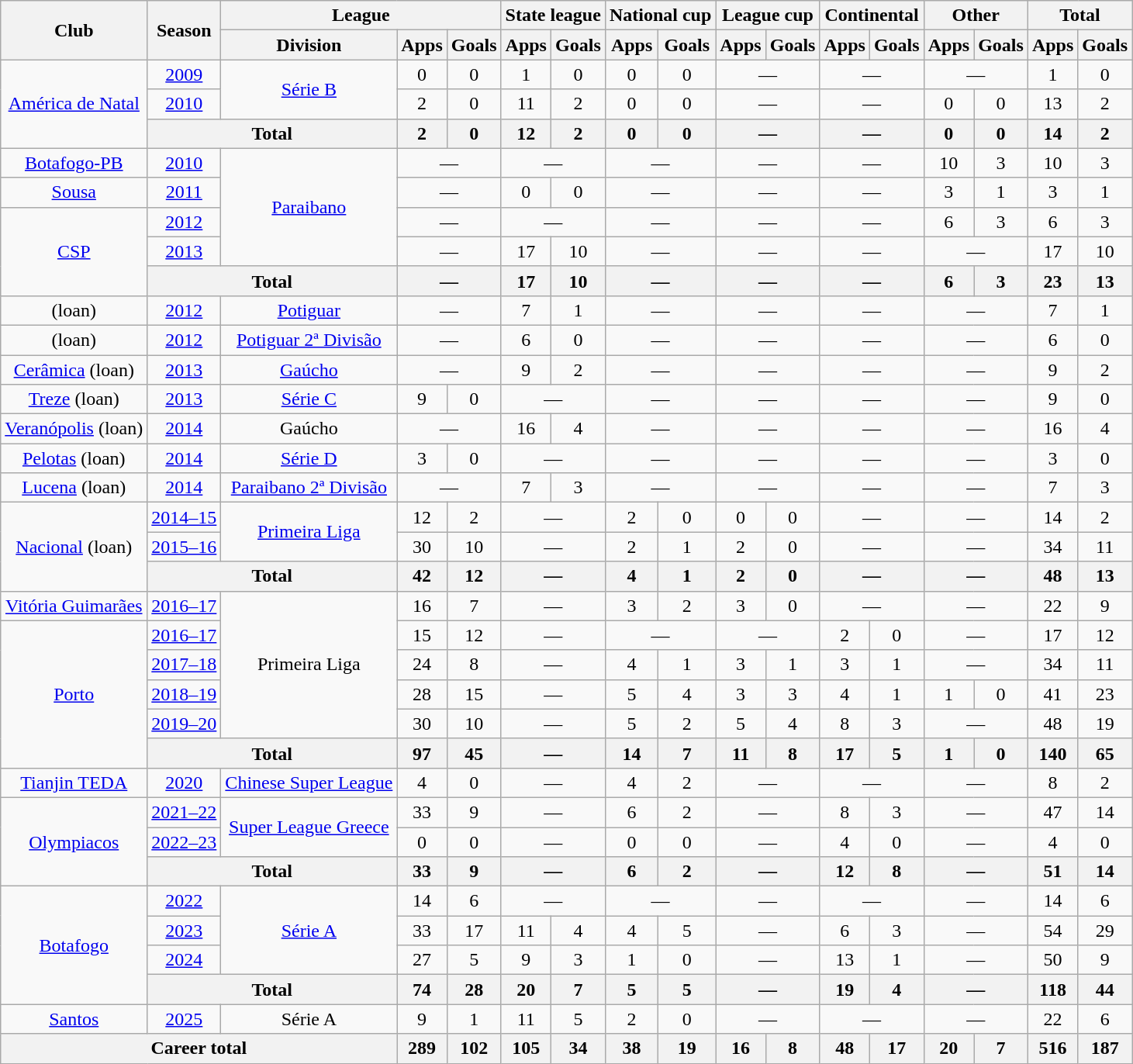<table class="wikitable" style="text-align: center;">
<tr>
<th rowspan="2">Club</th>
<th rowspan="2">Season</th>
<th colspan="3">League</th>
<th colspan="2">State league</th>
<th colspan="2">National cup</th>
<th colspan="2">League cup</th>
<th colspan="2">Continental</th>
<th colspan="2">Other</th>
<th colspan="2">Total</th>
</tr>
<tr>
<th>Division</th>
<th>Apps</th>
<th>Goals</th>
<th>Apps</th>
<th>Goals</th>
<th>Apps</th>
<th>Goals</th>
<th>Apps</th>
<th>Goals</th>
<th>Apps</th>
<th>Goals</th>
<th>Apps</th>
<th>Goals</th>
<th>Apps</th>
<th>Goals</th>
</tr>
<tr>
<td rowspan="3"><a href='#'>América de Natal</a></td>
<td><a href='#'>2009</a></td>
<td rowspan="2"><a href='#'>Série B</a></td>
<td>0</td>
<td>0</td>
<td>1</td>
<td>0</td>
<td>0</td>
<td>0</td>
<td colspan="2">—</td>
<td colspan="2">—</td>
<td colspan="2">—</td>
<td>1</td>
<td>0</td>
</tr>
<tr>
<td><a href='#'>2010</a></td>
<td>2</td>
<td>0</td>
<td>11</td>
<td>2</td>
<td>0</td>
<td>0</td>
<td colspan="2">—</td>
<td colspan="2">—</td>
<td>0</td>
<td>0</td>
<td>13</td>
<td>2</td>
</tr>
<tr>
<th colspan="2">Total</th>
<th>2</th>
<th>0</th>
<th>12</th>
<th>2</th>
<th>0</th>
<th>0</th>
<th colspan="2">—</th>
<th colspan="2">—</th>
<th>0</th>
<th>0</th>
<th>14</th>
<th>2</th>
</tr>
<tr>
<td><a href='#'>Botafogo-PB</a></td>
<td><a href='#'>2010</a></td>
<td rowspan="4"><a href='#'>Paraibano</a></td>
<td colspan="2">—</td>
<td colspan="2">—</td>
<td colspan="2">—</td>
<td colspan="2">—</td>
<td colspan="2">—</td>
<td>10</td>
<td>3</td>
<td>10</td>
<td>3</td>
</tr>
<tr>
<td><a href='#'>Sousa</a></td>
<td><a href='#'>2011</a></td>
<td colspan="2">—</td>
<td>0</td>
<td>0</td>
<td colspan="2">—</td>
<td colspan="2">—</td>
<td colspan="2">—</td>
<td>3</td>
<td>1</td>
<td>3</td>
<td>1</td>
</tr>
<tr>
<td rowspan="3"><a href='#'>CSP</a></td>
<td><a href='#'>2012</a></td>
<td colspan="2">—</td>
<td colspan="2">—</td>
<td colspan="2">—</td>
<td colspan="2">—</td>
<td colspan="2">—</td>
<td>6</td>
<td>3</td>
<td>6</td>
<td>3</td>
</tr>
<tr>
<td><a href='#'>2013</a></td>
<td colspan="2">—</td>
<td>17</td>
<td>10</td>
<td colspan="2">—</td>
<td colspan="2">—</td>
<td colspan="2">—</td>
<td colspan="2">—</td>
<td>17</td>
<td>10</td>
</tr>
<tr>
<th colspan="2">Total</th>
<th colspan="2">—</th>
<th>17</th>
<th>10</th>
<th colspan="2">—</th>
<th colspan="2">—</th>
<th colspan="2">—</th>
<th>6</th>
<th>3</th>
<th>23</th>
<th>13</th>
</tr>
<tr>
<td> (loan)</td>
<td><a href='#'>2012</a></td>
<td><a href='#'>Potiguar</a></td>
<td colspan="2">—</td>
<td>7</td>
<td>1</td>
<td colspan="2">—</td>
<td colspan="2">—</td>
<td colspan="2">—</td>
<td colspan="2">—</td>
<td>7</td>
<td>1</td>
</tr>
<tr>
<td> (loan)</td>
<td><a href='#'>2012</a></td>
<td><a href='#'>Potiguar 2ª Divisão</a></td>
<td colspan="2">—</td>
<td>6</td>
<td>0</td>
<td colspan="2">—</td>
<td colspan="2">—</td>
<td colspan="2">—</td>
<td colspan="2">—</td>
<td>6</td>
<td>0</td>
</tr>
<tr>
<td><a href='#'>Cerâmica</a> (loan)</td>
<td><a href='#'>2013</a></td>
<td><a href='#'>Gaúcho</a></td>
<td colspan="2">—</td>
<td>9</td>
<td>2</td>
<td colspan="2">—</td>
<td colspan="2">—</td>
<td colspan="2">—</td>
<td colspan="2">—</td>
<td>9</td>
<td>2</td>
</tr>
<tr>
<td><a href='#'>Treze</a> (loan)</td>
<td><a href='#'>2013</a></td>
<td><a href='#'>Série C</a></td>
<td>9</td>
<td>0</td>
<td colspan="2">—</td>
<td colspan="2">—</td>
<td colspan="2">—</td>
<td colspan="2">—</td>
<td colspan="2">—</td>
<td>9</td>
<td>0</td>
</tr>
<tr>
<td><a href='#'>Veranópolis</a> (loan)</td>
<td><a href='#'>2014</a></td>
<td>Gaúcho</td>
<td colspan="2">—</td>
<td>16</td>
<td>4</td>
<td colspan="2">—</td>
<td colspan="2">—</td>
<td colspan="2">—</td>
<td colspan="2">—</td>
<td>16</td>
<td>4</td>
</tr>
<tr>
<td><a href='#'>Pelotas</a> (loan)</td>
<td><a href='#'>2014</a></td>
<td><a href='#'>Série D</a></td>
<td>3</td>
<td>0</td>
<td colspan="2">—</td>
<td colspan="2">—</td>
<td colspan="2">—</td>
<td colspan="2">—</td>
<td colspan="2">—</td>
<td>3</td>
<td>0</td>
</tr>
<tr>
<td><a href='#'>Lucena</a> (loan)</td>
<td><a href='#'>2014</a></td>
<td><a href='#'>Paraibano 2ª Divisão</a></td>
<td colspan="2">—</td>
<td>7</td>
<td>3</td>
<td colspan="2">—</td>
<td colspan="2">—</td>
<td colspan="2">—</td>
<td colspan="2">—</td>
<td>7</td>
<td>3</td>
</tr>
<tr>
<td rowspan="3"><a href='#'>Nacional</a> (loan)</td>
<td><a href='#'>2014–15</a></td>
<td rowspan="2"><a href='#'>Primeira Liga</a></td>
<td>12</td>
<td>2</td>
<td colspan="2">—</td>
<td>2</td>
<td>0</td>
<td>0</td>
<td>0</td>
<td colspan="2">—</td>
<td colspan="2">—</td>
<td>14</td>
<td>2</td>
</tr>
<tr>
<td><a href='#'>2015–16</a></td>
<td>30</td>
<td>10</td>
<td colspan="2">—</td>
<td>2</td>
<td>1</td>
<td>2</td>
<td>0</td>
<td colspan="2">—</td>
<td colspan="2">—</td>
<td>34</td>
<td>11</td>
</tr>
<tr>
<th colspan="2">Total</th>
<th>42</th>
<th>12</th>
<th colspan="2">—</th>
<th>4</th>
<th>1</th>
<th>2</th>
<th>0</th>
<th colspan="2">—</th>
<th colspan="2">—</th>
<th>48</th>
<th>13</th>
</tr>
<tr>
<td><a href='#'>Vitória Guimarães</a></td>
<td><a href='#'>2016–17</a></td>
<td rowspan="5">Primeira Liga</td>
<td>16</td>
<td>7</td>
<td colspan="2">—</td>
<td>3</td>
<td>2</td>
<td>3</td>
<td>0</td>
<td colspan="2">—</td>
<td colspan="2">—</td>
<td>22</td>
<td>9</td>
</tr>
<tr>
<td rowspan="5"><a href='#'>Porto</a></td>
<td><a href='#'>2016–17</a></td>
<td>15</td>
<td>12</td>
<td colspan="2">—</td>
<td colspan="2">—</td>
<td colspan="2">—</td>
<td>2</td>
<td>0</td>
<td colspan="2">—</td>
<td>17</td>
<td>12</td>
</tr>
<tr>
<td><a href='#'>2017–18</a></td>
<td>24</td>
<td>8</td>
<td colspan="2">—</td>
<td>4</td>
<td>1</td>
<td>3</td>
<td>1</td>
<td>3</td>
<td>1</td>
<td colspan="2">—</td>
<td>34</td>
<td>11</td>
</tr>
<tr>
<td><a href='#'>2018–19</a></td>
<td>28</td>
<td>15</td>
<td colspan="2">—</td>
<td>5</td>
<td>4</td>
<td>3</td>
<td>3</td>
<td>4</td>
<td>1</td>
<td>1</td>
<td>0</td>
<td>41</td>
<td>23</td>
</tr>
<tr>
<td><a href='#'>2019–20</a></td>
<td>30</td>
<td>10</td>
<td colspan="2">—</td>
<td>5</td>
<td>2</td>
<td>5</td>
<td>4</td>
<td>8</td>
<td>3</td>
<td colspan="2">—</td>
<td>48</td>
<td>19</td>
</tr>
<tr>
<th colspan="2">Total</th>
<th>97</th>
<th>45</th>
<th colspan="2">—</th>
<th>14</th>
<th>7</th>
<th>11</th>
<th>8</th>
<th>17</th>
<th>5</th>
<th>1</th>
<th>0</th>
<th>140</th>
<th>65</th>
</tr>
<tr>
<td><a href='#'>Tianjin TEDA</a></td>
<td><a href='#'>2020</a></td>
<td><a href='#'>Chinese Super League</a></td>
<td>4</td>
<td>0</td>
<td colspan="2">—</td>
<td>4</td>
<td>2</td>
<td colspan="2">—</td>
<td colspan="2">—</td>
<td colspan="2">—</td>
<td>8</td>
<td>2</td>
</tr>
<tr>
<td rowspan="3"><a href='#'>Olympiacos</a></td>
<td><a href='#'>2021–22</a></td>
<td rowspan="2"><a href='#'>Super League Greece</a></td>
<td>33</td>
<td>9</td>
<td colspan="2">—</td>
<td>6</td>
<td>2</td>
<td colspan="2">—</td>
<td>8</td>
<td>3</td>
<td colspan="2">—</td>
<td>47</td>
<td>14</td>
</tr>
<tr>
<td><a href='#'>2022–23</a></td>
<td>0</td>
<td>0</td>
<td colspan="2">—</td>
<td>0</td>
<td>0</td>
<td colspan="2">—</td>
<td>4</td>
<td>0</td>
<td colspan="2">—</td>
<td>4</td>
<td>0</td>
</tr>
<tr>
<th colspan="2">Total</th>
<th>33</th>
<th>9</th>
<th colspan="2">—</th>
<th>6</th>
<th>2</th>
<th colspan="2">—</th>
<th>12</th>
<th>8</th>
<th colspan="2">—</th>
<th>51</th>
<th>14</th>
</tr>
<tr>
<td rowspan="4"><a href='#'>Botafogo</a></td>
<td><a href='#'>2022</a></td>
<td rowspan="3"><a href='#'>Série A</a></td>
<td>14</td>
<td>6</td>
<td colspan="2">—</td>
<td colspan="2">—</td>
<td colspan="2">—</td>
<td colspan="2">—</td>
<td colspan="2">—</td>
<td>14</td>
<td>6</td>
</tr>
<tr>
<td><a href='#'>2023</a></td>
<td>33</td>
<td>17</td>
<td>11</td>
<td>4</td>
<td>4</td>
<td>5</td>
<td colspan="2">—</td>
<td>6</td>
<td>3</td>
<td colspan="2">—</td>
<td>54</td>
<td>29</td>
</tr>
<tr>
<td><a href='#'>2024</a></td>
<td>27</td>
<td>5</td>
<td>9</td>
<td>3</td>
<td>1</td>
<td>0</td>
<td colspan="2">—</td>
<td>13</td>
<td>1</td>
<td colspan="2">—</td>
<td>50</td>
<td>9</td>
</tr>
<tr>
<th colspan="2">Total</th>
<th>74</th>
<th>28</th>
<th>20</th>
<th>7</th>
<th>5</th>
<th>5</th>
<th colspan="2">—</th>
<th>19</th>
<th>4</th>
<th colspan="2">—</th>
<th>118</th>
<th>44</th>
</tr>
<tr>
<td><a href='#'>Santos</a></td>
<td><a href='#'>2025</a></td>
<td>Série A</td>
<td>9</td>
<td>1</td>
<td>11</td>
<td>5</td>
<td>2</td>
<td>0</td>
<td colspan="2">—</td>
<td colspan="2">—</td>
<td colspan="2">—</td>
<td>22</td>
<td>6</td>
</tr>
<tr>
<th colspan="3">Career total</th>
<th>289</th>
<th>102</th>
<th>105</th>
<th>34</th>
<th>38</th>
<th>19</th>
<th>16</th>
<th>8</th>
<th>48</th>
<th>17</th>
<th>20</th>
<th>7</th>
<th>516</th>
<th>187</th>
</tr>
</table>
